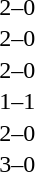<table cellspacing=1 width=70%>
<tr>
<th width=25%></th>
<th width=30%></th>
<th width=15%></th>
<th width=30%></th>
</tr>
<tr>
<td></td>
<td align=right></td>
<td align=center>2–0</td>
<td></td>
</tr>
<tr>
<td></td>
<td align=right></td>
<td align=center>2–0</td>
<td></td>
</tr>
<tr>
<td></td>
<td align=right></td>
<td align=center>2–0</td>
<td></td>
</tr>
<tr>
<td></td>
<td align=right></td>
<td align=center>1–1</td>
<td></td>
</tr>
<tr>
<td></td>
<td align=right></td>
<td align=center>2–0</td>
<td></td>
</tr>
<tr>
<td></td>
<td align=right></td>
<td align=center>3–0</td>
<td></td>
</tr>
</table>
